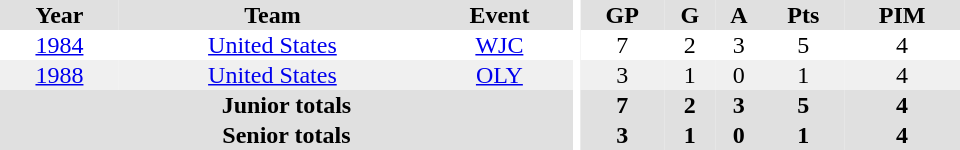<table border="0" cellpadding="1" cellspacing="0" ID="Table3" style="text-align:center; width:40em">
<tr bgcolor="#e0e0e0">
<th>Year</th>
<th>Team</th>
<th>Event</th>
<th rowspan="102" bgcolor="#ffffff"></th>
<th>GP</th>
<th>G</th>
<th>A</th>
<th>Pts</th>
<th>PIM</th>
</tr>
<tr>
<td><a href='#'>1984</a></td>
<td><a href='#'>United States</a></td>
<td><a href='#'>WJC</a></td>
<td>7</td>
<td>2</td>
<td>3</td>
<td>5</td>
<td>4</td>
</tr>
<tr bgcolor="#f0f0f0">
<td><a href='#'>1988</a></td>
<td><a href='#'>United States</a></td>
<td><a href='#'>OLY</a></td>
<td>3</td>
<td>1</td>
<td>0</td>
<td>1</td>
<td>4</td>
</tr>
<tr bgcolor="#e0e0e0">
<th colspan="3">Junior totals</th>
<th>7</th>
<th>2</th>
<th>3</th>
<th>5</th>
<th>4</th>
</tr>
<tr bgcolor="#e0e0e0">
<th colspan="3">Senior totals</th>
<th>3</th>
<th>1</th>
<th>0</th>
<th>1</th>
<th>4</th>
</tr>
</table>
